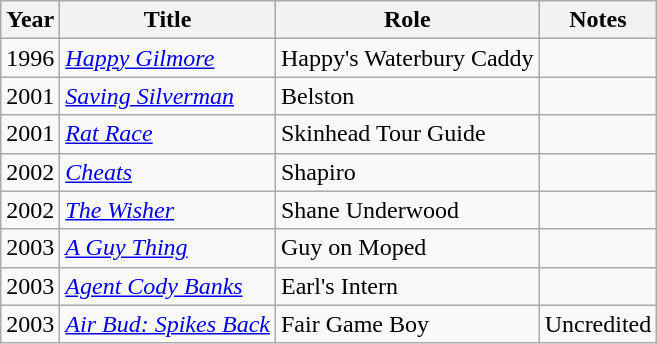<table class="wikitable sortable">
<tr>
<th>Year</th>
<th>Title</th>
<th>Role</th>
<th>Notes</th>
</tr>
<tr>
<td>1996</td>
<td><em><a href='#'>Happy Gilmore</a></em></td>
<td>Happy's Waterbury Caddy</td>
<td></td>
</tr>
<tr>
<td>2001</td>
<td><em><a href='#'>Saving Silverman</a></em></td>
<td>Belston</td>
<td></td>
</tr>
<tr>
<td>2001</td>
<td><a href='#'><em>Rat Race</em></a></td>
<td>Skinhead Tour Guide</td>
<td></td>
</tr>
<tr>
<td>2002</td>
<td><a href='#'><em>Cheats</em></a></td>
<td>Shapiro</td>
<td></td>
</tr>
<tr>
<td>2002</td>
<td><em><a href='#'>The Wisher</a></em></td>
<td>Shane Underwood</td>
<td></td>
</tr>
<tr>
<td>2003</td>
<td><em><a href='#'>A Guy Thing</a></em></td>
<td>Guy on Moped</td>
<td></td>
</tr>
<tr>
<td>2003</td>
<td><em><a href='#'>Agent Cody Banks</a></em></td>
<td>Earl's Intern</td>
<td></td>
</tr>
<tr>
<td>2003</td>
<td><em><a href='#'>Air Bud: Spikes Back</a></em></td>
<td>Fair Game Boy</td>
<td>Uncredited</td>
</tr>
</table>
